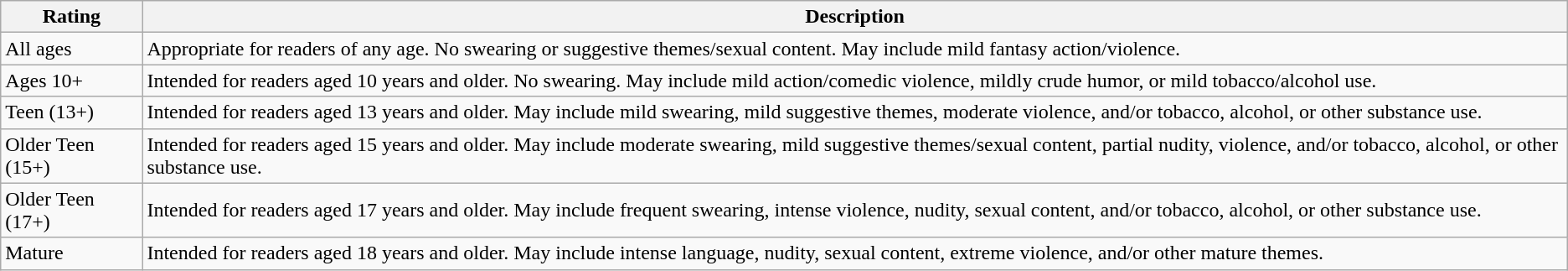<table class="wikitable">
<tr>
<th>Rating</th>
<th>Description</th>
</tr>
<tr>
<td>All ages</td>
<td>Appropriate for readers of any age. No swearing or suggestive themes/sexual content. May include mild fantasy action/violence.</td>
</tr>
<tr>
<td>Ages 10+</td>
<td>Intended for readers aged 10 years and older. No swearing. May include mild action/comedic violence, mildly crude humor, or mild tobacco/alcohol use.</td>
</tr>
<tr>
<td>Teen (13+)</td>
<td>Intended for readers aged 13 years and older. May include mild swearing, mild suggestive themes, moderate violence, and/or tobacco, alcohol, or other substance use.</td>
</tr>
<tr>
<td>Older Teen (15+)</td>
<td>Intended for readers aged 15 years and older. May include moderate swearing, mild suggestive themes/sexual content, partial nudity, violence, and/or tobacco, alcohol, or other substance use.</td>
</tr>
<tr>
<td>Older Teen (17+)</td>
<td>Intended for readers aged 17 years and older. May include frequent swearing, intense violence, nudity, sexual content, and/or tobacco, alcohol, or other substance use.</td>
</tr>
<tr>
<td>Mature</td>
<td>Intended for readers aged 18 years and older. May include intense language, nudity, sexual content, extreme violence, and/or other mature themes.</td>
</tr>
</table>
